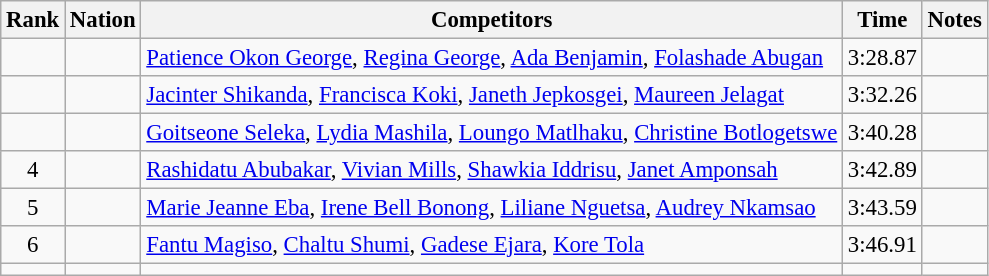<table class="wikitable sortable" style="text-align:center;font-size:95%">
<tr>
<th>Rank</th>
<th>Nation</th>
<th>Competitors</th>
<th>Time</th>
<th>Notes</th>
</tr>
<tr>
<td></td>
<td align=left></td>
<td align=left><a href='#'>Patience Okon George</a>, <a href='#'>Regina George</a>, <a href='#'>Ada Benjamin</a>, <a href='#'>Folashade Abugan</a></td>
<td>3:28.87</td>
<td></td>
</tr>
<tr>
<td></td>
<td align=left></td>
<td align=left><a href='#'>Jacinter Shikanda</a>, <a href='#'>Francisca Koki</a>, <a href='#'>Janeth Jepkosgei</a>, <a href='#'>Maureen Jelagat</a></td>
<td>3:32.26</td>
<td></td>
</tr>
<tr>
<td></td>
<td align=left></td>
<td align=left><a href='#'>Goitseone Seleka</a>, <a href='#'>Lydia Mashila</a>, <a href='#'>Loungo Matlhaku</a>, <a href='#'>Christine Botlogetswe</a></td>
<td>3:40.28</td>
<td></td>
</tr>
<tr>
<td>4</td>
<td align=left></td>
<td align=left><a href='#'>Rashidatu Abubakar</a>, <a href='#'>Vivian Mills</a>, <a href='#'>Shawkia Iddrisu</a>, <a href='#'>Janet Amponsah</a></td>
<td>3:42.89</td>
<td></td>
</tr>
<tr>
<td>5</td>
<td align=left></td>
<td align=left><a href='#'>Marie Jeanne Eba</a>, <a href='#'>Irene Bell Bonong</a>, <a href='#'>Liliane Nguetsa</a>, <a href='#'>Audrey Nkamsao</a></td>
<td>3:43.59</td>
<td></td>
</tr>
<tr>
<td>6</td>
<td align=left></td>
<td align=left><a href='#'>Fantu Magiso</a>, <a href='#'>Chaltu Shumi</a>, <a href='#'>Gadese Ejara</a>, <a href='#'>Kore Tola</a></td>
<td>3:46.91</td>
<td></td>
</tr>
<tr>
<td></td>
<td align=left></td>
<td align=left></td>
<td></td>
<td></td>
</tr>
</table>
